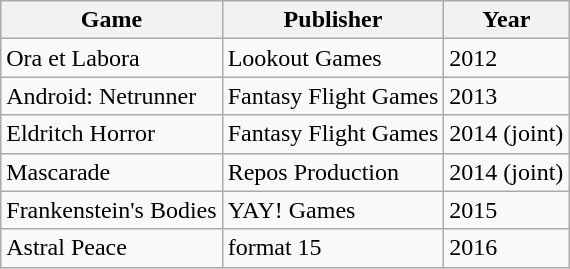<table class="wikitable">
<tr>
<th>Game</th>
<th>Publisher</th>
<th>Year</th>
</tr>
<tr>
<td>Ora et Labora</td>
<td>Lookout Games</td>
<td>2012</td>
</tr>
<tr>
<td>Android: Netrunner</td>
<td>Fantasy Flight Games</td>
<td>2013</td>
</tr>
<tr>
<td>Eldritch Horror</td>
<td>Fantasy Flight Games</td>
<td>2014 (joint)</td>
</tr>
<tr>
<td>Mascarade</td>
<td>Repos Production</td>
<td>2014 (joint)</td>
</tr>
<tr>
<td>Frankenstein's Bodies</td>
<td>YAY! Games</td>
<td>2015</td>
</tr>
<tr>
<td>Astral Peace</td>
<td>format 15</td>
<td>2016</td>
</tr>
</table>
